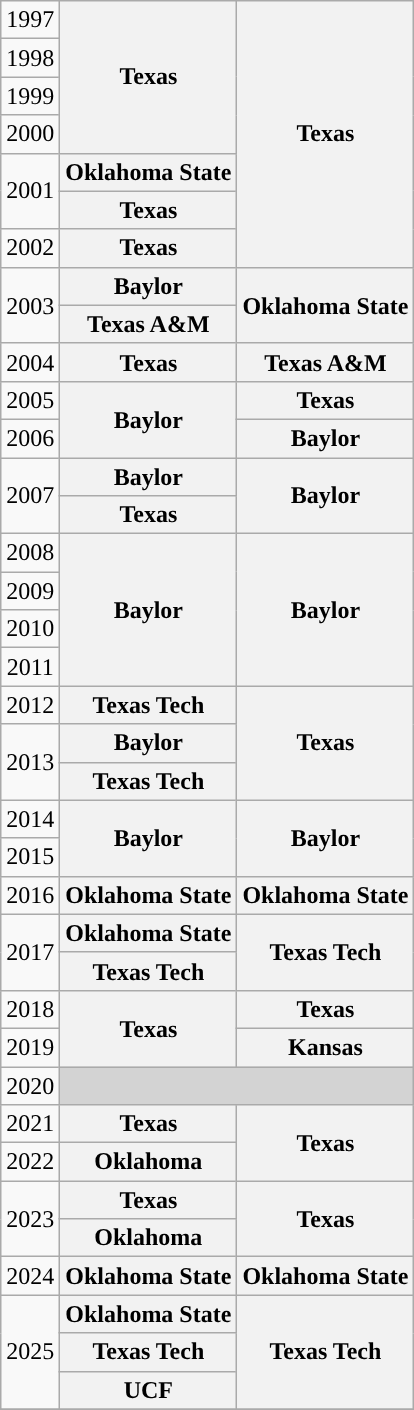<table class="wikitable" style="text-align: center;">
<tr>
<td>1997</td>
<th rowspan="4">Texas</th>
<th rowspan="7">Texas</th>
</tr>
<tr>
<td>1998</td>
</tr>
<tr>
<td>1999</td>
</tr>
<tr>
<td>2000</td>
</tr>
<tr>
<td rowspan="2">2001</td>
<th>Oklahoma State</th>
</tr>
<tr>
<th>Texas</th>
</tr>
<tr>
<td>2002</td>
<th>Texas</th>
</tr>
<tr>
<td rowspan="2">2003</td>
<th>Baylor</th>
<th rowspan="2">Oklahoma State</th>
</tr>
<tr>
<th>Texas A&M</th>
</tr>
<tr>
<td>2004</td>
<th>Texas</th>
<th>Texas A&M</th>
</tr>
<tr>
<td>2005</td>
<th rowspan="2">Baylor</th>
<th>Texas</th>
</tr>
<tr>
<td>2006</td>
<th>Baylor</th>
</tr>
<tr>
<td rowspan="2">2007</td>
<th>Baylor</th>
<th rowspan="2">Baylor</th>
</tr>
<tr>
<th>Texas</th>
</tr>
<tr>
<td>2008</td>
<th rowspan="4">Baylor</th>
<th rowspan="4">Baylor</th>
</tr>
<tr>
<td>2009</td>
</tr>
<tr>
<td>2010</td>
</tr>
<tr>
<td>2011</td>
</tr>
<tr>
<td>2012</td>
<th>Texas Tech</th>
<th rowspan="3">Texas</th>
</tr>
<tr>
<td rowspan="2">2013</td>
<th>Baylor</th>
</tr>
<tr>
<th>Texas Tech</th>
</tr>
<tr>
<td>2014</td>
<th rowspan="2">Baylor</th>
<th rowspan="2">Baylor</th>
</tr>
<tr>
<td>2015</td>
</tr>
<tr>
<td>2016</td>
<th>Oklahoma State</th>
<th>Oklahoma State</th>
</tr>
<tr>
<td rowspan="2">2017</td>
<th>Oklahoma State</th>
<th rowspan="2">Texas Tech</th>
</tr>
<tr>
<th>Texas Tech</th>
</tr>
<tr>
<td>2018</td>
<th rowspan="2">Texas</th>
<th>Texas</th>
</tr>
<tr>
<td>2019</td>
<th>Kansas</th>
</tr>
<tr>
<td>2020</td>
<td colspan="2" bgcolor="#d3d3d3"></td>
</tr>
<tr>
<td>2021</td>
<th>Texas</th>
<th rowspan="2">Texas</th>
</tr>
<tr>
<td>2022</td>
<th>Oklahoma</th>
</tr>
<tr>
<td rowspan="2">2023</td>
<th>Texas</th>
<th rowspan="2">Texas</th>
</tr>
<tr>
<th>Oklahoma</th>
</tr>
<tr>
<td>2024</td>
<th>Oklahoma State</th>
<th>Oklahoma State</th>
</tr>
<tr>
<td rowspan="3">2025</td>
<th>Oklahoma State</th>
<th rowspan="3">Texas Tech</th>
</tr>
<tr>
<th>Texas Tech</th>
</tr>
<tr>
<th>UCF</th>
</tr>
<tr>
</tr>
</table>
